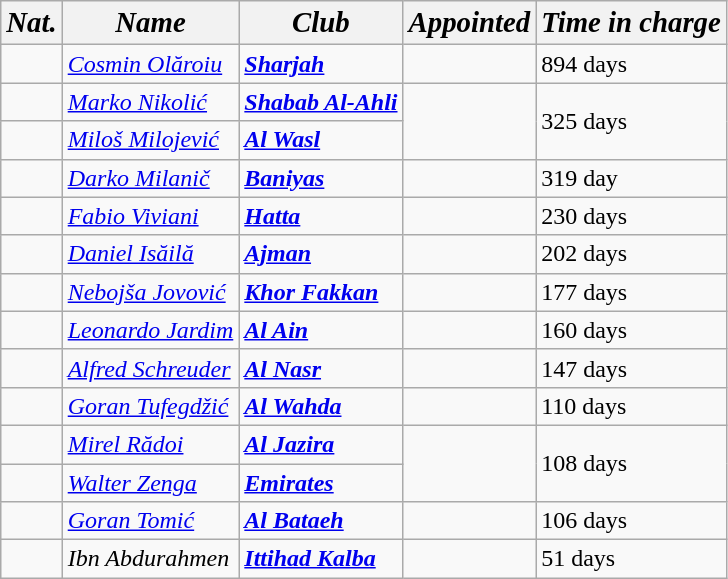<table class="wikitable sortable">
<tr>
<th><strong><em><big>Nat.</big></em></strong></th>
<th><strong><em><big>Name</big></em></strong></th>
<th><strong><em><big>Club</big></em></strong></th>
<th><strong><em><big>Appointed</big></em></strong></th>
<th><strong><em><big>Time in charge</big></em></strong></th>
</tr>
<tr>
<td></td>
<td><em><a href='#'>Cosmin Olăroiu</a></em></td>
<td><a href='#'><strong><em>Sharjah</em></strong></a></td>
<td></td>
<td>894 days</td>
</tr>
<tr>
<td></td>
<td><a href='#'><em>Marko Nikolić</em></a></td>
<td><a href='#'><strong><em>Shabab Al-Ahli</em></strong></a></td>
<td rowspan="2"></td>
<td rowspan="2">325 days</td>
</tr>
<tr>
<td></td>
<td><a href='#'><em>Miloš Milojević</em></a></td>
<td><a href='#'><strong><em>Al Wasl</em></strong></a></td>
</tr>
<tr>
<td></td>
<td><em><a href='#'>Darko Milanič</a></em></td>
<td><a href='#'><strong><em>Baniyas</em></strong></a></td>
<td></td>
<td>319 day</td>
</tr>
<tr>
<td></td>
<td><a href='#'><em>Fabio Viviani</em></a></td>
<td><a href='#'><strong><em>Hatta</em></strong></a></td>
<td></td>
<td>230 days</td>
</tr>
<tr>
<td></td>
<td><em><a href='#'>Daniel Isăilă</a></em></td>
<td><a href='#'><strong><em>Ajman</em></strong></a></td>
<td></td>
<td>202 days</td>
</tr>
<tr>
<td></td>
<td><em><a href='#'>Nebojša Jovović</a></em></td>
<td><a href='#'><strong><em>Khor Fakkan</em></strong></a></td>
<td></td>
<td>177 days</td>
</tr>
<tr>
<td></td>
<td><em><a href='#'>Leonardo Jardim</a></em></td>
<td><a href='#'><strong><em>Al Ain</em></strong></a></td>
<td></td>
<td>160 days</td>
</tr>
<tr>
<td></td>
<td><em><a href='#'>Alfred Schreuder</a></em></td>
<td><a href='#'><strong><em>Al Nasr</em></strong></a></td>
<td></td>
<td>147 days</td>
</tr>
<tr>
<td></td>
<td><em><a href='#'>Goran Tufegdžić</a></em></td>
<td><a href='#'><strong><em>Al Wahda</em></strong></a></td>
<td></td>
<td>110 days</td>
</tr>
<tr>
<td></td>
<td><em><a href='#'>Mirel Rădoi</a></em></td>
<td><a href='#'><strong><em>Al Jazira</em></strong></a></td>
<td rowspan="2"></td>
<td rowspan="2">108 days</td>
</tr>
<tr>
<td></td>
<td><em><a href='#'>Walter Zenga</a></em></td>
<td><a href='#'><strong><em>Emirates</em></strong></a></td>
</tr>
<tr>
<td></td>
<td><em><a href='#'>Goran Tomić</a></em></td>
<td><a href='#'><strong><em>Al Bataeh</em></strong></a></td>
<td></td>
<td>106 days</td>
</tr>
<tr>
<td></td>
<td><em>Ibn Abdurahmen</em></td>
<td><a href='#'><strong><em>Ittihad Kalba</em></strong></a></td>
<td></td>
<td>51 days</td>
</tr>
</table>
